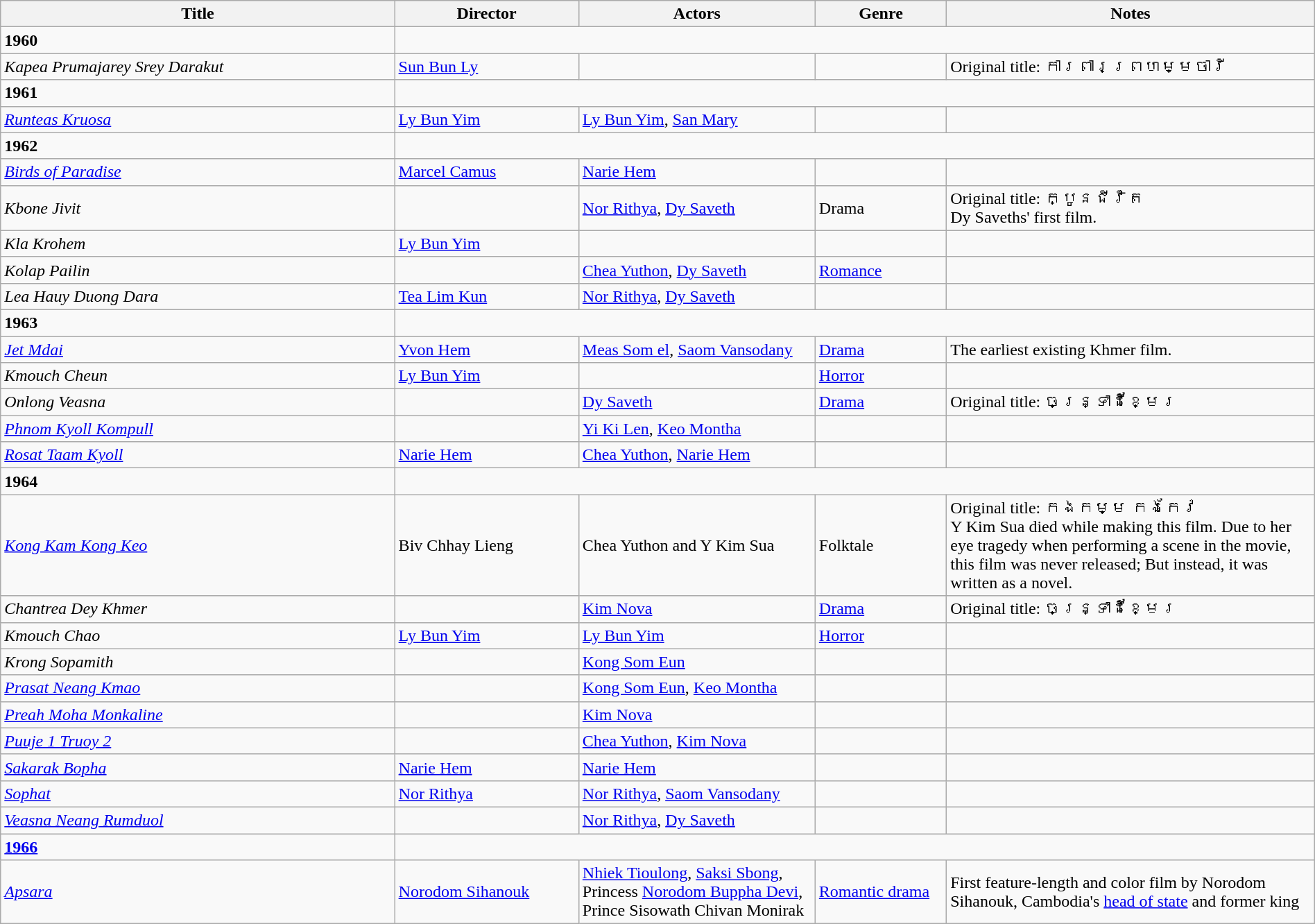<table class="wikitable" width=100%>
<tr>
<th width=30%>Title</th>
<th width=14%>Director</th>
<th width=18%>Actors</th>
<th width=10%>Genre</th>
<th width=28%>Notes</th>
</tr>
<tr>
<td><strong>1960</strong></td>
</tr>
<tr>
<td><em>Kapea Prumajarey Srey Darakut</em></td>
<td><a href='#'>Sun Bun Ly</a></td>
<td></td>
<td></td>
<td>Original title: ការពារព្រហម្មចារី</td>
</tr>
<tr>
<td><strong>1961</strong></td>
</tr>
<tr>
<td><em><a href='#'>Runteas Kruosa</a></em></td>
<td><a href='#'>Ly Bun Yim</a></td>
<td><a href='#'>Ly Bun Yim</a>, <a href='#'>San Mary</a></td>
<td></td>
<td></td>
</tr>
<tr>
<td><strong>1962</strong></td>
</tr>
<tr>
<td><em><a href='#'>Birds of Paradise</a></em></td>
<td><a href='#'>Marcel Camus</a></td>
<td><a href='#'>Narie Hem</a></td>
<td></td>
<td></td>
</tr>
<tr>
<td><em>Kbone Jivit</em></td>
<td></td>
<td><a href='#'>Nor Rithya</a>, <a href='#'>Dy Saveth</a></td>
<td>Drama</td>
<td>Original title: ក្បូនជីវិត<br>Dy Saveths' first film.</td>
</tr>
<tr>
<td><em>Kla Krohem</em></td>
<td><a href='#'>Ly Bun Yim</a></td>
<td></td>
<td></td>
<td></td>
</tr>
<tr>
<td><em>Kolap Pailin</em></td>
<td></td>
<td><a href='#'>Chea Yuthon</a>, <a href='#'>Dy Saveth</a></td>
<td><a href='#'>Romance</a></td>
<td></td>
</tr>
<tr>
<td><em>Lea Hauy Duong Dara</em></td>
<td><a href='#'>Tea Lim Kun</a></td>
<td><a href='#'>Nor Rithya</a>, <a href='#'>Dy Saveth</a></td>
<td></td>
<td></td>
</tr>
<tr>
<td><strong>1963</strong></td>
</tr>
<tr>
<td><em><a href='#'>Jet Mdai</a></em></td>
<td><a href='#'>Yvon Hem</a></td>
<td><a href='#'>Meas Som el</a>, <a href='#'>Saom Vansodany</a></td>
<td><a href='#'>Drama</a></td>
<td>The earliest existing Khmer film.</td>
</tr>
<tr>
<td><em>Kmouch Cheun</em></td>
<td><a href='#'>Ly Bun Yim</a></td>
<td></td>
<td><a href='#'>Horror</a></td>
<td></td>
</tr>
<tr>
<td><em>Onlong Veasna</em></td>
<td></td>
<td><a href='#'>Dy Saveth</a></td>
<td><a href='#'>Drama</a></td>
<td>Original title: ចន្ទ្រាដីខ្មែរ</td>
</tr>
<tr>
<td><em><a href='#'>Phnom Kyoll Kompull</a></em></td>
<td></td>
<td><a href='#'>Yi Ki Len</a>, <a href='#'>Keo Montha</a></td>
<td></td>
<td></td>
</tr>
<tr>
<td><em><a href='#'>Rosat Taam Kyoll</a></em></td>
<td><a href='#'>Narie Hem</a></td>
<td><a href='#'>Chea Yuthon</a>, <a href='#'>Narie Hem</a></td>
<td></td>
<td></td>
</tr>
<tr>
<td><strong>1964</strong></td>
</tr>
<tr>
<td><em><a href='#'>Kong Kam Kong Keo</a></em></td>
<td>Biv Chhay Lieng</td>
<td>Chea Yuthon and Y Kim Sua</td>
<td>Folktale</td>
<td>Original title: កងកម្ម កងកែវ<br>Y Kim Sua died while making this film. Due to her eye tragedy when performing a scene in the movie, this film was never released; But instead, it was written as a novel.</td>
</tr>
<tr>
<td><em>Chantrea Dey Khmer</em></td>
<td></td>
<td><a href='#'>Kim Nova</a></td>
<td><a href='#'>Drama</a></td>
<td>Original title: ចន្ទ្រាដីខ្មែរ</td>
</tr>
<tr>
<td><em>Kmouch Chao</em></td>
<td><a href='#'>Ly Bun Yim</a></td>
<td><a href='#'>Ly Bun Yim</a></td>
<td><a href='#'>Horror</a></td>
<td></td>
</tr>
<tr>
<td><em>Krong Sopamith</em></td>
<td></td>
<td><a href='#'>Kong Som Eun</a></td>
<td></td>
<td></td>
</tr>
<tr>
<td><em><a href='#'>Prasat Neang Kmao</a></em></td>
<td></td>
<td><a href='#'>Kong Som Eun</a>, <a href='#'>Keo Montha</a></td>
<td></td>
<td></td>
</tr>
<tr>
<td><em><a href='#'>Preah Moha Monkaline</a></em></td>
<td></td>
<td><a href='#'>Kim Nova</a></td>
<td></td>
<td></td>
</tr>
<tr>
<td><em><a href='#'>Puuje 1 Truoy 2</a></em></td>
<td></td>
<td><a href='#'>Chea Yuthon</a>, <a href='#'>Kim Nova</a></td>
<td></td>
<td></td>
</tr>
<tr>
<td><em><a href='#'>Sakarak Bopha</a></em></td>
<td><a href='#'>Narie Hem</a></td>
<td><a href='#'>Narie Hem</a></td>
<td></td>
<td></td>
</tr>
<tr>
<td><em><a href='#'>Sophat</a></em></td>
<td><a href='#'>Nor Rithya</a></td>
<td><a href='#'>Nor Rithya</a>, <a href='#'>Saom Vansodany</a></td>
<td></td>
<td></td>
</tr>
<tr>
<td><em><a href='#'>Veasna Neang Rumduol</a></em></td>
<td></td>
<td><a href='#'>Nor Rithya</a>, <a href='#'>Dy Saveth</a></td>
<td></td>
<td></td>
</tr>
<tr>
<td><strong><a href='#'>1966</a></strong></td>
</tr>
<tr>
<td><em><a href='#'>Apsara</a></em></td>
<td><a href='#'>Norodom Sihanouk</a></td>
<td><a href='#'>Nhiek Tioulong</a>, <a href='#'>Saksi Sbong</a>, Princess <a href='#'>Norodom Buppha Devi</a>, Prince Sisowath Chivan Monirak</td>
<td><a href='#'>Romantic drama</a></td>
<td>First feature-length and color film by Norodom Sihanouk, Cambodia's <a href='#'>head of state</a> and former king</td>
</tr>
</table>
